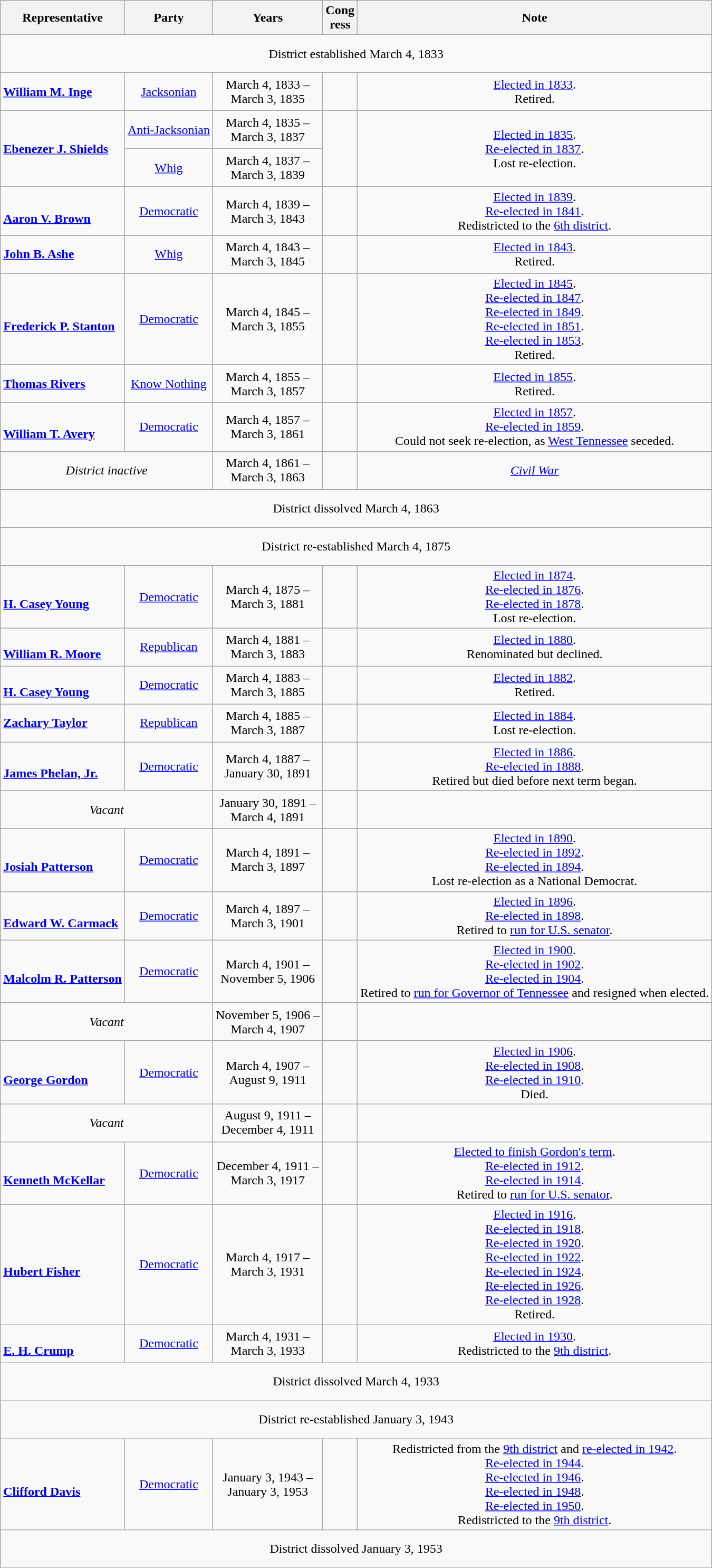<table class=wikitable style="text-align:center">
<tr>
<th>Representative</th>
<th>Party</th>
<th>Years</th>
<th>Cong<br>ress</th>
<th>Note</th>
</tr>
<tr style="height:3em">
<td colspan=5>District established March 4, 1833</td>
</tr>
<tr style="height:3em">
<td align=left nowrap><strong><a href='#'>William M. Inge</a></strong><br></td>
<td><a href='#'>Jacksonian</a></td>
<td>March 4, 1833 –<br>March 3, 1835</td>
<td></td>
<td><a href='#'>Elected in 1833</a>.<br>Retired.</td>
</tr>
<tr style="height:3em">
<td rowspan=2 align=left nowrap><strong><a href='#'>Ebenezer J. Shields</a></strong><br></td>
<td><a href='#'>Anti-Jacksonian</a></td>
<td>March 4, 1835 –<br>March 3, 1837</td>
<td rowspan=2></td>
<td rowspan=2><a href='#'>Elected in 1835</a>.<br><a href='#'>Re-elected in 1837</a>.<br>Lost re-election.</td>
</tr>
<tr style="height:3em">
<td><a href='#'>Whig</a></td>
<td>March 4, 1837 –<br>March 3, 1839</td>
</tr>
<tr style="height:3em">
<td align=left nowrap><br><strong><a href='#'>Aaron V. Brown</a></strong><br></td>
<td><a href='#'>Democratic</a></td>
<td>March 4, 1839 –<br>March 3, 1843</td>
<td></td>
<td><a href='#'>Elected in 1839</a>.<br><a href='#'>Re-elected in 1841</a>.<br>Redistricted to the <a href='#'>6th district</a>.</td>
</tr>
<tr style="height:3em">
<td align=left nowrap><strong><a href='#'>John B. Ashe</a></strong><br></td>
<td><a href='#'>Whig</a></td>
<td>March 4, 1843 –<br>March 3, 1845</td>
<td></td>
<td><a href='#'>Elected in 1843</a>.<br>Retired.</td>
</tr>
<tr style="height:3em">
<td align=left nowrap><br><strong><a href='#'>Frederick P. Stanton</a></strong><br></td>
<td><a href='#'>Democratic</a></td>
<td>March 4, 1845 –<br>March 3, 1855</td>
<td></td>
<td><a href='#'>Elected in 1845</a>.<br><a href='#'>Re-elected in 1847</a>.<br><a href='#'>Re-elected in 1849</a>.<br><a href='#'>Re-elected in 1851</a>.<br><a href='#'>Re-elected in 1853</a>.<br>Retired.</td>
</tr>
<tr style="height:3em">
<td align=left nowrap><strong><a href='#'>Thomas Rivers</a></strong><br></td>
<td><a href='#'>Know Nothing</a></td>
<td>March 4, 1855 –<br>March 3, 1857</td>
<td></td>
<td><a href='#'>Elected in 1855</a>.<br>Retired.</td>
</tr>
<tr style="height:3em">
<td align=left nowrap><br><strong><a href='#'>William T. Avery</a></strong><br></td>
<td><a href='#'>Democratic</a></td>
<td>March 4, 1857 –<br>March 3, 1861</td>
<td></td>
<td><a href='#'>Elected in 1857</a>.<br><a href='#'>Re-elected in 1859</a>.<br>Could not seek re-election, as <a href='#'>West Tennessee</a> seceded.</td>
</tr>
<tr style="height:3em">
<td colspan=2><em>District inactive</em></td>
<td nowrap>March 4, 1861 –<br>March 3, 1863</td>
<td></td>
<td colspan=2><em><a href='#'>Civil War</a></em></td>
</tr>
<tr style="height:3em">
<td colspan=5>District dissolved March 4, 1863</td>
</tr>
<tr style="height:3em">
<td colspan=5>District re-established March 4, 1875</td>
</tr>
<tr style="height:3em">
<td align=left nowrap><br><strong><a href='#'>H. Casey Young</a></strong><br></td>
<td><a href='#'>Democratic</a></td>
<td>March 4, 1875 –<br>March 3, 1881</td>
<td></td>
<td><a href='#'>Elected in 1874</a>.<br><a href='#'>Re-elected in 1876</a>.<br><a href='#'>Re-elected in 1878</a>.<br>Lost re-election.</td>
</tr>
<tr style="height:3em">
<td align=left nowrap><br><strong><a href='#'>William R. Moore</a></strong><br></td>
<td><a href='#'>Republican</a></td>
<td>March 4, 1881 –<br>March 3, 1883</td>
<td></td>
<td><a href='#'>Elected in 1880</a>.<br>Renominated but declined.</td>
</tr>
<tr style="height:3em">
<td align=left nowrap><br><strong><a href='#'>H. Casey Young</a></strong><br></td>
<td><a href='#'>Democratic</a></td>
<td>March 4, 1883 –<br>March 3, 1885</td>
<td></td>
<td><a href='#'>Elected in 1882</a>.<br>Retired.</td>
</tr>
<tr style="height:3em">
<td align=left nowrap><strong><a href='#'>Zachary Taylor</a></strong><br></td>
<td><a href='#'>Republican</a></td>
<td>March 4, 1885 –<br>March 3, 1887</td>
<td></td>
<td><a href='#'>Elected in 1884</a>.<br>Lost re-election.</td>
</tr>
<tr style="height:3em">
<td align=left nowrap><br><strong><a href='#'>James Phelan, Jr.</a></strong><br></td>
<td><a href='#'>Democratic</a></td>
<td>March 4, 1887 –<br>January 30, 1891</td>
<td></td>
<td><a href='#'>Elected in 1886</a>.<br><a href='#'>Re-elected in 1888</a>.<br>Retired but died before next term began.</td>
</tr>
<tr style="height:3em">
<td colspan=2><em>Vacant</em></td>
<td nowrap>January 30, 1891 –<br>March 4, 1891</td>
<td></td>
<td></td>
</tr>
<tr style="height:3em">
<td align=left nowrap><br><strong><a href='#'>Josiah Patterson</a></strong><br></td>
<td><a href='#'>Democratic</a></td>
<td>March 4, 1891 –<br>March 3, 1897</td>
<td></td>
<td><a href='#'>Elected in 1890</a>.<br><a href='#'>Re-elected in 1892</a>.<br><a href='#'>Re-elected in 1894</a>.<br>Lost re-election as a National Democrat.</td>
</tr>
<tr style="height:3em">
<td align=left nowrap><br><strong><a href='#'>Edward W. Carmack</a></strong><br></td>
<td><a href='#'>Democratic</a></td>
<td>March 4, 1897 –<br>March 3, 1901</td>
<td></td>
<td><a href='#'>Elected in 1896</a>.<br><a href='#'>Re-elected in 1898</a>.<br>Retired to <a href='#'>run for U.S. senator</a>.</td>
</tr>
<tr style="height:3em">
<td align=left nowrap><br><strong><a href='#'>Malcolm R. Patterson</a></strong><br></td>
<td><a href='#'>Democratic</a></td>
<td>March 4, 1901 –<br>November 5, 1906</td>
<td></td>
<td><a href='#'>Elected in 1900</a>.<br><a href='#'>Re-elected in 1902</a>.<br><a href='#'>Re-elected in 1904</a>.<br>Retired to <a href='#'>run for Governor of Tennessee</a> and resigned when elected.</td>
</tr>
<tr style="height:3em">
<td colspan=2><em>Vacant</em></td>
<td nowrap>November 5, 1906 –<br>March 4, 1907</td>
<td></td>
<td></td>
</tr>
<tr style="height:3em">
<td align=left nowrap><br><strong><a href='#'>George Gordon</a></strong><br></td>
<td><a href='#'>Democratic</a></td>
<td>March 4, 1907 –<br>August 9, 1911</td>
<td></td>
<td><a href='#'>Elected in 1906</a>.<br><a href='#'>Re-elected in 1908</a>.<br><a href='#'>Re-elected in 1910</a>.<br>Died.</td>
</tr>
<tr style="height:3em">
<td colspan=2><em>Vacant</em></td>
<td nowrap>August 9, 1911 –<br>December 4, 1911</td>
<td></td>
<td></td>
</tr>
<tr style="height:3em">
<td align=left nowrap><br><strong><a href='#'>Kenneth McKellar</a></strong><br></td>
<td><a href='#'>Democratic</a></td>
<td>December 4, 1911 –<br>March 3, 1917</td>
<td></td>
<td><a href='#'>Elected to finish Gordon's term</a>.<br><a href='#'>Re-elected in 1912</a>.<br><a href='#'>Re-elected in 1914</a>.<br>Retired to <a href='#'>run for U.S. senator</a>.</td>
</tr>
<tr style="height:3em">
<td align=left nowrap><br><strong><a href='#'>Hubert Fisher</a></strong><br></td>
<td><a href='#'>Democratic</a></td>
<td>March 4, 1917 –<br>March 3, 1931</td>
<td></td>
<td><a href='#'>Elected in 1916</a>.<br><a href='#'>Re-elected in 1918</a>.<br><a href='#'>Re-elected in 1920</a>.<br><a href='#'>Re-elected in 1922</a>.<br><a href='#'>Re-elected in 1924</a>.<br><a href='#'>Re-elected in 1926</a>.<br><a href='#'>Re-elected in 1928</a>.<br>Retired.</td>
</tr>
<tr style="height:3em">
<td align=left nowrap><br><strong><a href='#'>E. H. Crump</a></strong><br></td>
<td><a href='#'>Democratic</a></td>
<td>March 4, 1931 –<br>March 3, 1933</td>
<td></td>
<td><a href='#'>Elected in 1930</a>.<br>Redistricted to the <a href='#'>9th district</a>.</td>
</tr>
<tr style="height:3em">
<td colspan=5>District dissolved March 4, 1933</td>
</tr>
<tr style="height:3em">
<td colspan=5>District re-established January 3, 1943</td>
</tr>
<tr style="height:3em">
<td align=left nowrap><br><strong><a href='#'>Clifford Davis</a></strong><br></td>
<td><a href='#'>Democratic</a></td>
<td>January 3, 1943 –<br>January 3, 1953</td>
<td></td>
<td>Redistricted from the <a href='#'>9th district</a> and <a href='#'>re-elected in 1942</a>.<br><a href='#'>Re-elected in 1944</a>.<br><a href='#'>Re-elected in 1946</a>.<br><a href='#'>Re-elected in 1948</a>.<br><a href='#'>Re-elected in 1950</a>.<br>Redistricted to the <a href='#'>9th district</a>.</td>
</tr>
<tr style="height:3em">
<td colspan=5>District dissolved January 3, 1953</td>
</tr>
</table>
